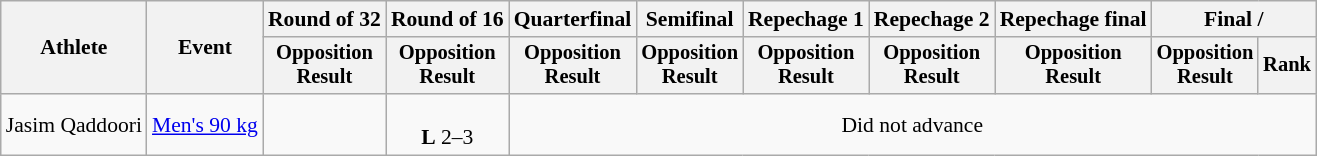<table class=wikitable style=font-size:90%;text-align:center>
<tr>
<th rowspan="2">Athlete</th>
<th rowspan="2">Event</th>
<th>Round of 32</th>
<th>Round of 16</th>
<th>Quarterfinal</th>
<th>Semifinal</th>
<th>Repechage 1</th>
<th>Repechage 2</th>
<th>Repechage final</th>
<th colspan=2>Final / </th>
</tr>
<tr style="font-size: 95%">
<th>Opposition<br>Result</th>
<th>Opposition<br>Result</th>
<th>Opposition<br>Result</th>
<th>Opposition<br>Result</th>
<th>Opposition<br>Result</th>
<th>Opposition<br>Result</th>
<th>Opposition<br>Result</th>
<th>Opposition<br>Result</th>
<th>Rank</th>
</tr>
<tr>
<td align=left>Jasim Qaddoori</td>
<td align=left><a href='#'>Men's 90 kg</a></td>
<td></td>
<td><br><strong>L</strong> 2–3</td>
<td colspan=7>Did not advance</td>
</tr>
</table>
